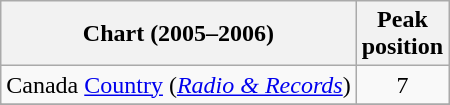<table class="wikitable sortable">
<tr>
<th align="left">Chart (2005–2006)</th>
<th align="center">Peak<br>position</th>
</tr>
<tr>
<td align="left">Canada <a href='#'>Country</a> (<em><a href='#'>Radio & Records</a></em>)</td>
<td align="center">7</td>
</tr>
<tr>
</tr>
<tr>
</tr>
</table>
